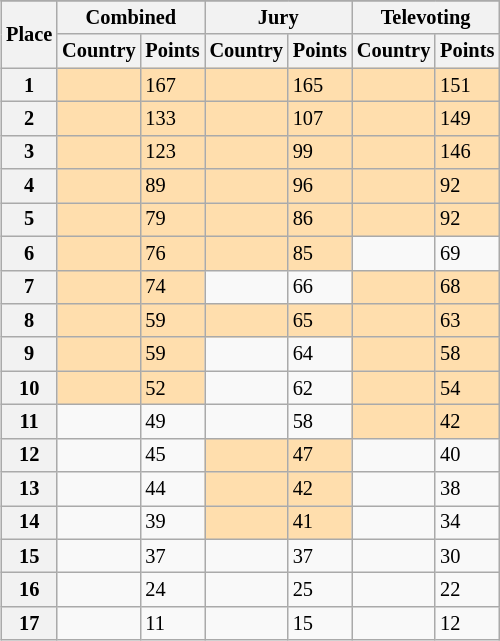<table class="wikitable collapsible plainrowheaders" style="float:right; margin:10px; font-size:85%;">
<tr>
</tr>
<tr>
<th scope="col" rowspan="2">Place</th>
<th scope="col" colspan="2">Combined</th>
<th scope="col" colspan="2">Jury</th>
<th scope="col" colspan="2">Televoting</th>
</tr>
<tr>
<th scope="col">Country</th>
<th scope="col">Points</th>
<th scope="col">Country</th>
<th scope="col">Points</th>
<th scope="col">Country</th>
<th scope="col">Points</th>
</tr>
<tr>
<th scope="row" style="text-align:center">1</th>
<td bgcolor="navajowhite"></td>
<td bgcolor="navajowhite">167</td>
<td bgcolor="navajowhite"></td>
<td bgcolor="navajowhite">165</td>
<td bgcolor="navajowhite"></td>
<td bgcolor="navajowhite">151</td>
</tr>
<tr>
<th scope="row" style="text-align:center">2</th>
<td bgcolor="navajowhite"></td>
<td bgcolor="navajowhite">133</td>
<td bgcolor="navajowhite"></td>
<td bgcolor="navajowhite">107</td>
<td bgcolor="navajowhite"></td>
<td bgcolor="navajowhite">149</td>
</tr>
<tr>
<th scope="row" style="text-align:center">3</th>
<td bgcolor="navajowhite"></td>
<td bgcolor="navajowhite">123</td>
<td bgcolor="navajowhite"></td>
<td bgcolor="navajowhite">99</td>
<td bgcolor="navajowhite"></td>
<td bgcolor="navajowhite">146</td>
</tr>
<tr>
<th scope="row" style="text-align:center">4</th>
<td bgcolor="navajowhite"></td>
<td bgcolor="navajowhite">89</td>
<td bgcolor="navajowhite"></td>
<td bgcolor="navajowhite">96</td>
<td bgcolor="navajowhite"></td>
<td bgcolor="navajowhite">92</td>
</tr>
<tr>
<th scope="row" style="text-align:center">5</th>
<td bgcolor="navajowhite"></td>
<td bgcolor="navajowhite">79</td>
<td bgcolor="navajowhite"></td>
<td bgcolor="navajowhite">86</td>
<td bgcolor="navajowhite"></td>
<td bgcolor="navajowhite">92</td>
</tr>
<tr>
<th scope="row" style="text-align:center">6</th>
<td bgcolor="navajowhite"></td>
<td bgcolor="navajowhite">76</td>
<td bgcolor="navajowhite"></td>
<td bgcolor="navajowhite">85</td>
<td></td>
<td>69</td>
</tr>
<tr>
<th scope="row" style="text-align:center">7</th>
<td bgcolor="navajowhite"></td>
<td bgcolor="navajowhite">74</td>
<td></td>
<td>66</td>
<td bgcolor="navajowhite"></td>
<td bgcolor="navajowhite">68</td>
</tr>
<tr>
<th scope="row" style="text-align:center">8</th>
<td bgcolor="navajowhite"></td>
<td bgcolor="navajowhite">59</td>
<td bgcolor="navajowhite"></td>
<td bgcolor="navajowhite">65</td>
<td bgcolor="navajowhite"></td>
<td bgcolor="navajowhite">63</td>
</tr>
<tr>
<th scope="row" style="text-align:center">9</th>
<td bgcolor="navajowhite"></td>
<td bgcolor="navajowhite">59</td>
<td></td>
<td>64</td>
<td bgcolor="navajowhite"></td>
<td bgcolor="navajowhite">58</td>
</tr>
<tr>
<th scope="row" style="text-align:center">10</th>
<td bgcolor="navajowhite"></td>
<td bgcolor="navajowhite">52</td>
<td></td>
<td>62</td>
<td bgcolor="navajowhite"></td>
<td bgcolor="navajowhite">54</td>
</tr>
<tr>
<th scope="row" style="text-align:center">11</th>
<td></td>
<td>49</td>
<td></td>
<td>58</td>
<td bgcolor="navajowhite"></td>
<td bgcolor="navajowhite">42</td>
</tr>
<tr>
<th scope="row" style="text-align:center">12</th>
<td></td>
<td>45</td>
<td bgcolor="navajowhite"></td>
<td bgcolor="navajowhite">47</td>
<td></td>
<td>40</td>
</tr>
<tr>
<th scope="row" style="text-align:center">13</th>
<td></td>
<td>44</td>
<td bgcolor="navajowhite"></td>
<td bgcolor="navajowhite">42</td>
<td></td>
<td>38</td>
</tr>
<tr>
<th scope="row" style="text-align:center">14</th>
<td></td>
<td>39</td>
<td bgcolor="navajowhite"></td>
<td bgcolor="navajowhite">41</td>
<td></td>
<td>34</td>
</tr>
<tr>
<th scope="row" style="text-align:center">15</th>
<td></td>
<td>37</td>
<td></td>
<td>37</td>
<td></td>
<td>30</td>
</tr>
<tr>
<th scope="row" style="text-align:center">16</th>
<td></td>
<td>24</td>
<td></td>
<td>25</td>
<td></td>
<td>22</td>
</tr>
<tr>
<th scope="row" style="text-align:center">17</th>
<td></td>
<td>11</td>
<td></td>
<td>15</td>
<td></td>
<td>12</td>
</tr>
</table>
